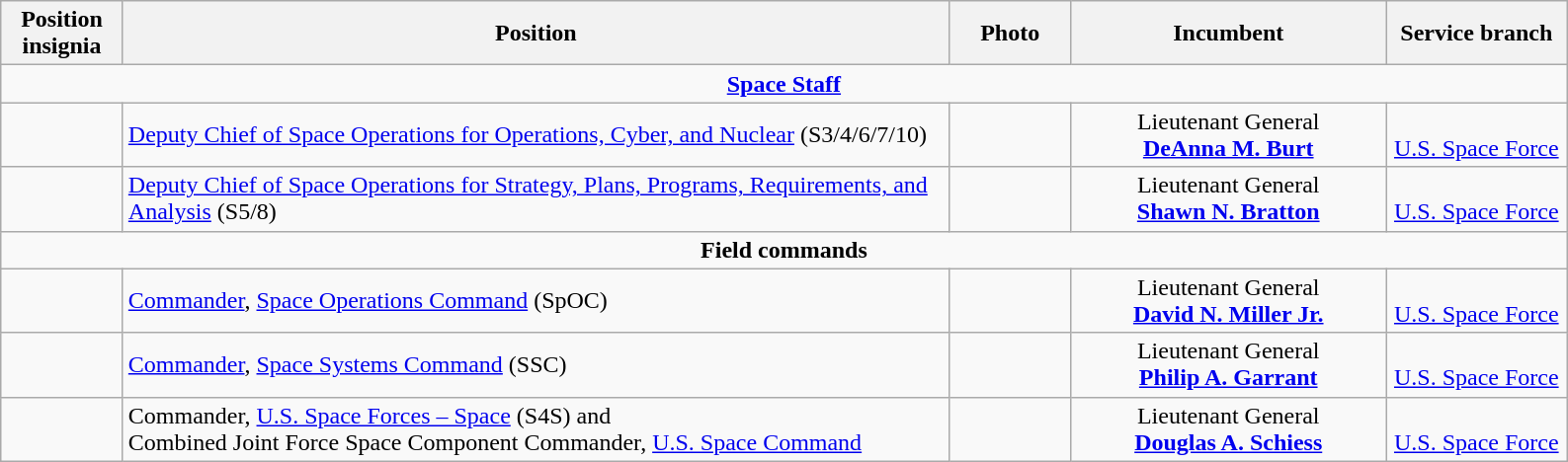<table class="wikitable">
<tr>
<th width="75" style="text-align:center">Position insignia</th>
<th width="550" style="text-align:center">Position</th>
<th width="75" style="text-align:center">Photo</th>
<th width="205" style="text-align:center">Incumbent</th>
<th width="115" style="text-align:center">Service branch</th>
</tr>
<tr>
<td colspan="5" style="text-align:center"><strong><a href='#'>Space Staff</a></strong></td>
</tr>
<tr>
<td></td>
<td><a href='#'>Deputy Chief of Space Operations for Operations, Cyber, and Nuclear</a> (S3/4/6/7/10)</td>
<td></td>
<td style="text-align:center">Lieutenant General<br><strong><a href='#'>DeAnna M. Burt</a></strong></td>
<td style="text-align:center"><br><a href='#'>U.S. Space Force</a></td>
</tr>
<tr>
<td></td>
<td><a href='#'>Deputy Chief of Space Operations for Strategy, Plans, Programs, Requirements, and Analysis</a> (S5/8)</td>
<td></td>
<td style="text-align:center">Lieutenant General<br><strong><a href='#'>Shawn N. Bratton</a></strong></td>
<td style="text-align:center"><br><a href='#'>U.S. Space Force</a></td>
</tr>
<tr>
<td colspan="5" style="text-align:center"><strong>Field commands</strong></td>
</tr>
<tr>
<td></td>
<td><a href='#'>Commander</a>, <a href='#'>Space Operations Command</a> (SpOC)</td>
<td></td>
<td style="text-align:center">Lieutenant General<br><strong><a href='#'>David N. Miller Jr.</a></strong></td>
<td style="text-align:center"><br><a href='#'>U.S. Space Force</a></td>
</tr>
<tr>
<td></td>
<td><a href='#'>Commander</a>, <a href='#'>Space Systems Command</a> (SSC)</td>
<td></td>
<td style="text-align:center">Lieutenant General<br><strong><a href='#'>Philip A. Garrant</a></strong></td>
<td style="text-align:center"><br><a href='#'>U.S. Space Force</a></td>
</tr>
<tr>
<td></td>
<td>Commander, <a href='#'>U.S. Space Forces – Space</a> (S4S) and<br>Combined Joint Force Space Component Commander, <a href='#'>U.S. Space Command</a></td>
<td></td>
<td style="text-align:center">Lieutenant General<br><strong><a href='#'>Douglas A. Schiess</a></strong></td>
<td style="text-align:center"><br><a href='#'>U.S. Space Force</a></td>
</tr>
</table>
